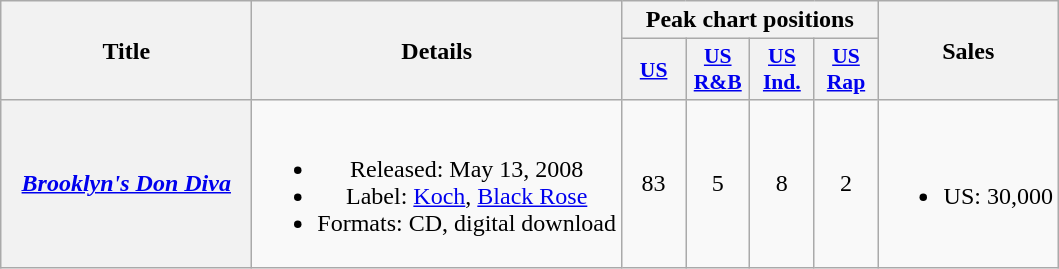<table class="wikitable plainrowheaders" style="text-align:center">
<tr>
<th rowspan="2" style="width:10em;">Title</th>
<th rowspan="2">Details</th>
<th colspan="4">Peak chart positions</th>
<th rowspan="2">Sales</th>
</tr>
<tr>
<th scope="col" style="width:2.5em;font-size:90%;"><a href='#'>US</a><br></th>
<th scope="col" style="width:2.5em;font-size:90%;"><a href='#'>US<br>R&B</a><br></th>
<th scope="col" style="width:2.5em;font-size:90%;"><a href='#'>US<br>Ind.</a></th>
<th scope="col" style="width:2.5em;font-size:90%;"><a href='#'>US<br>Rap</a></th>
</tr>
<tr>
<th scope="row"><em><a href='#'>Brooklyn's Don Diva</a></em></th>
<td><br><ul><li>Released: May 13, 2008</li><li>Label: <a href='#'>Koch</a>, <a href='#'>Black Rose</a></li><li>Formats: CD, digital download</li></ul></td>
<td>83</td>
<td>5</td>
<td>8</td>
<td>2</td>
<td><br><ul><li>US: 30,000</li></ul></td>
</tr>
</table>
